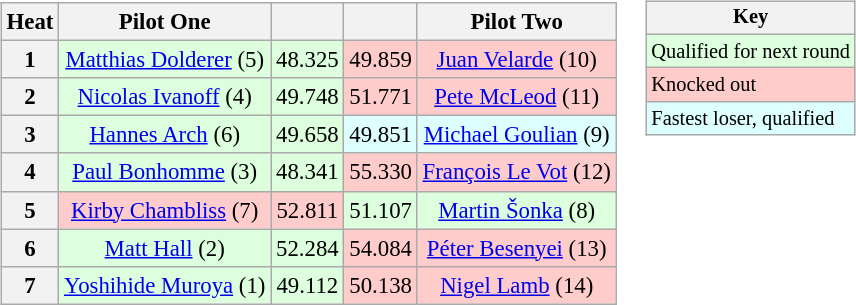<table>
<tr>
<td><br><table class="wikitable" style="font-size:95%; text-align:center">
<tr>
<th>Heat</th>
<th>Pilot One</th>
<th></th>
<th></th>
<th>Pilot Two</th>
</tr>
<tr>
<th>1</th>
<td style="background:#ddffdd;"> <a href='#'>Matthias Dolderer</a> (5)</td>
<td style="background:#ddffdd;">48.325</td>
<td style="background:#ffcccc;">49.859</td>
<td style="background:#ffcccc;"> <a href='#'>Juan Velarde</a> (10)</td>
</tr>
<tr>
<th>2</th>
<td style="background:#ddffdd;"> <a href='#'>Nicolas Ivanoff</a> (4)</td>
<td style="background:#ddffdd;">49.748</td>
<td style="background:#ffcccc;">51.771</td>
<td style="background:#ffcccc;"> <a href='#'>Pete McLeod</a> (11)</td>
</tr>
<tr>
<th>3</th>
<td style="background:#ddffdd;"> <a href='#'>Hannes Arch</a> (6)</td>
<td style="background:#ddffdd;">49.658</td>
<td style="background:#ddffff;">49.851</td>
<td style="background:#ddffff;"> <a href='#'>Michael Goulian</a> (9)</td>
</tr>
<tr>
<th>4</th>
<td style="background:#ddffdd;"> <a href='#'>Paul Bonhomme</a> (3)</td>
<td style="background:#ddffdd;">48.341</td>
<td style="background:#ffcccc;">55.330</td>
<td style="background:#ffcccc;"> <a href='#'>François Le Vot</a> (12)</td>
</tr>
<tr>
<th>5</th>
<td style="background:#ffcccc;"> <a href='#'>Kirby Chambliss</a> (7)</td>
<td style="background:#ffcccc;">52.811</td>
<td style="background:#ddffdd;">51.107</td>
<td style="background:#ddffdd;"> <a href='#'>Martin Šonka</a> (8)</td>
</tr>
<tr>
<th>6</th>
<td style="background:#ddffdd;"> <a href='#'>Matt Hall</a> (2)</td>
<td style="background:#ddffdd;">52.284</td>
<td style="background:#ffcccc;">54.084</td>
<td style="background:#ffcccc;"> <a href='#'>Péter Besenyei</a> (13)</td>
</tr>
<tr>
<th>7</th>
<td style="background:#ddffdd;"> <a href='#'>Yoshihide Muroya</a> (1)</td>
<td style="background:#ddffdd;">49.112</td>
<td style="background:#ffcccc;">50.138</td>
<td style="background:#ffcccc;"> <a href='#'>Nigel Lamb</a> (14)</td>
</tr>
</table>
</td>
<td valign="top"><br><table class="wikitable" style="font-size: 85%;">
<tr>
<th colspan=2>Key</th>
</tr>
<tr style="background:#ddffdd;">
<td>Qualified for next round</td>
</tr>
<tr style="background:#ffcccc;">
<td>Knocked out</td>
</tr>
<tr style="background:#ddffff;">
<td>Fastest loser, qualified</td>
</tr>
</table>
</td>
</tr>
</table>
